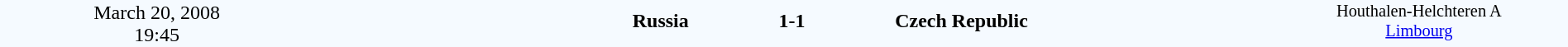<table style="width: 100%; background:#F5FAFF;" cellspacing="0">
<tr>
<td align=center rowspan=3 width=20%>March 20, 2008<br>19:45</td>
</tr>
<tr>
<td width=24% align=right><strong>Russia</strong></td>
<td align=center width=13%><strong>1-1</strong></td>
<td width=24%><strong>Czech Republic</strong></td>
<td style=font-size:85% rowspan=3 valign=top align=center>Houthalen-Helchteren A<br><a href='#'>Limbourg</a></td>
</tr>
<tr style=font-size:85%>
<td align=right valign=top></td>
<td></td>
<td></td>
</tr>
</table>
